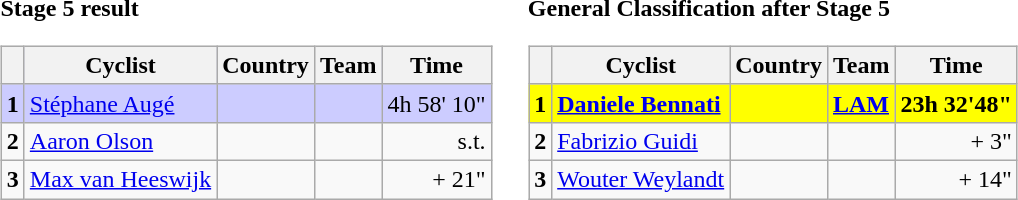<table>
<tr>
<td><strong>Stage 5 result</strong><br><table class="wikitable">
<tr style="background:#ccccff;">
<th></th>
<th>Cyclist</th>
<th>Country</th>
<th>Team</th>
<th>Time</th>
</tr>
<tr style="background:#ccccff;">
<td><strong>1</strong></td>
<td><a href='#'>Stéphane Augé</a></td>
<td></td>
<td></td>
<td align=right>4h 58' 10"</td>
</tr>
<tr>
<td><strong>2</strong></td>
<td><a href='#'>Aaron Olson</a></td>
<td></td>
<td></td>
<td align=right>s.t.</td>
</tr>
<tr>
<td><strong>3</strong></td>
<td><a href='#'>Max van Heeswijk</a></td>
<td></td>
<td></td>
<td align=right>+ 21"</td>
</tr>
</table>
</td>
<td></td>
<td><strong>General Classification after Stage 5</strong><br><table class="wikitable">
<tr>
<th></th>
<th>Cyclist</th>
<th>Country</th>
<th>Team</th>
<th>Time</th>
</tr>
<tr bgcolor="yellow">
<td><strong>1</strong></td>
<td><strong><a href='#'>Daniele Bennati</a></strong></td>
<td><strong></strong></td>
<td><strong><a href='#'>LAM</a></strong></td>
<td align=right><strong>23h 32'48"</strong></td>
</tr>
<tr>
<td><strong>2</strong></td>
<td><a href='#'>Fabrizio Guidi</a></td>
<td></td>
<td></td>
<td align=right>+ 3"</td>
</tr>
<tr>
<td><strong>3</strong></td>
<td><a href='#'>Wouter Weylandt</a></td>
<td></td>
<td></td>
<td align=right>+ 14"</td>
</tr>
</table>
</td>
</tr>
</table>
